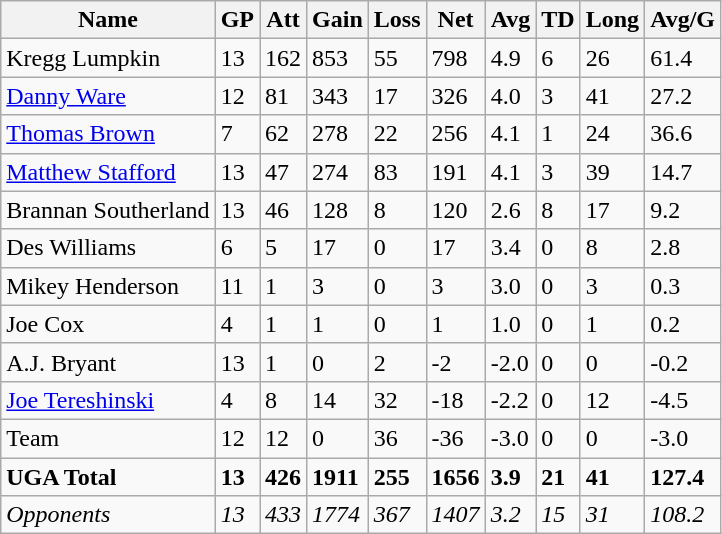<table class="wikitable" style="white-space:nowrap;">
<tr>
<th>Name</th>
<th>GP</th>
<th>Att</th>
<th>Gain</th>
<th>Loss</th>
<th>Net</th>
<th>Avg</th>
<th>TD</th>
<th>Long</th>
<th>Avg/G</th>
</tr>
<tr>
<td>Kregg Lumpkin</td>
<td>13</td>
<td>162</td>
<td>853</td>
<td>55</td>
<td>798</td>
<td>4.9</td>
<td>6</td>
<td>26</td>
<td>61.4</td>
</tr>
<tr>
<td><a href='#'>Danny Ware</a></td>
<td>12</td>
<td>81</td>
<td>343</td>
<td>17</td>
<td>326</td>
<td>4.0</td>
<td>3</td>
<td>41</td>
<td>27.2</td>
</tr>
<tr>
<td><a href='#'>Thomas Brown</a></td>
<td>7</td>
<td>62</td>
<td>278</td>
<td>22</td>
<td>256</td>
<td>4.1</td>
<td>1</td>
<td>24</td>
<td>36.6</td>
</tr>
<tr>
<td><a href='#'>Matthew Stafford</a></td>
<td>13</td>
<td>47</td>
<td>274</td>
<td>83</td>
<td>191</td>
<td>4.1</td>
<td>3</td>
<td>39</td>
<td>14.7</td>
</tr>
<tr>
<td>Brannan Southerland</td>
<td>13</td>
<td>46</td>
<td>128</td>
<td>8</td>
<td>120</td>
<td>2.6</td>
<td>8</td>
<td>17</td>
<td>9.2</td>
</tr>
<tr>
<td>Des Williams</td>
<td>6</td>
<td>5</td>
<td>17</td>
<td>0</td>
<td>17</td>
<td>3.4</td>
<td>0</td>
<td>8</td>
<td>2.8</td>
</tr>
<tr>
<td>Mikey Henderson</td>
<td>11</td>
<td>1</td>
<td>3</td>
<td>0</td>
<td>3</td>
<td>3.0</td>
<td>0</td>
<td>3</td>
<td>0.3</td>
</tr>
<tr>
<td>Joe Cox</td>
<td>4</td>
<td>1</td>
<td>1</td>
<td>0</td>
<td>1</td>
<td>1.0</td>
<td>0</td>
<td>1</td>
<td>0.2</td>
</tr>
<tr>
<td>A.J. Bryant</td>
<td>13</td>
<td>1</td>
<td>0</td>
<td>2</td>
<td>-2</td>
<td>-2.0</td>
<td>0</td>
<td>0</td>
<td>-0.2</td>
</tr>
<tr>
<td><a href='#'>Joe Tereshinski</a></td>
<td>4</td>
<td>8</td>
<td>14</td>
<td>32</td>
<td>-18</td>
<td>-2.2</td>
<td>0</td>
<td>12</td>
<td>-4.5</td>
</tr>
<tr>
<td>Team</td>
<td>12</td>
<td>12</td>
<td>0</td>
<td>36</td>
<td>-36</td>
<td>-3.0</td>
<td>0</td>
<td>0</td>
<td>-3.0</td>
</tr>
<tr>
<td><strong>UGA Total</strong></td>
<td><strong>13</strong></td>
<td><strong>426</strong></td>
<td><strong>1911</strong></td>
<td><strong>255</strong></td>
<td><strong>1656</strong></td>
<td><strong>3.9</strong></td>
<td><strong>21</strong></td>
<td><strong>41</strong></td>
<td><strong>127.4</strong></td>
</tr>
<tr>
<td><em>Opponents</em></td>
<td><em>13</em></td>
<td><em>433</em></td>
<td><em>1774</em></td>
<td><em>367</em></td>
<td><em>1407</em></td>
<td><em>3.2</em></td>
<td><em>15</em></td>
<td><em>31</em></td>
<td><em>108.2</em></td>
</tr>
</table>
